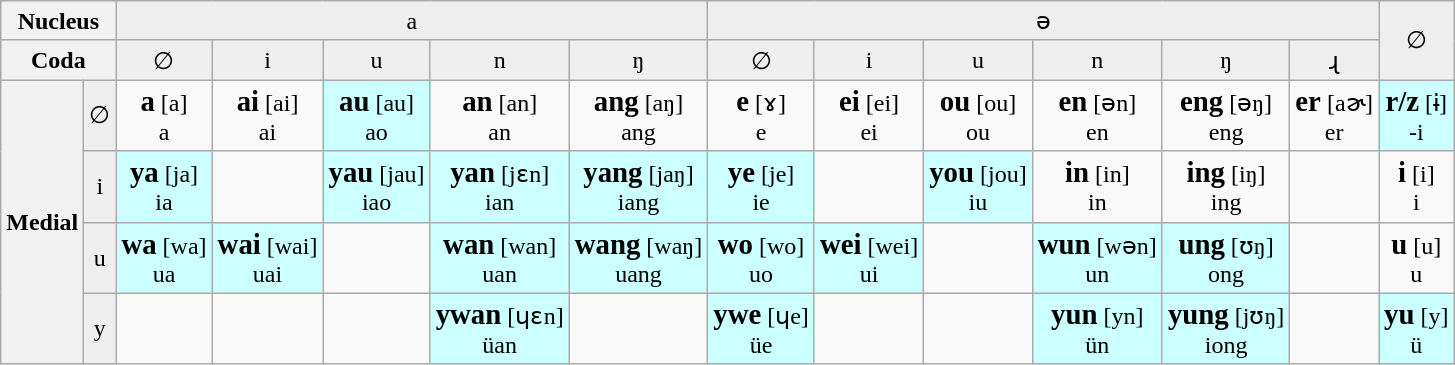<table class=wikitable style="text-align:center;">
<tr bgcolor=#efefef>
<th colspan=2>Nucleus</th>
<td colspan=5>a</td>
<td colspan=6>ə</td>
<td rowspan=2>∅</td>
</tr>
<tr bgcolor=#efefef>
<th colspan=2>Coda</th>
<td>∅</td>
<td>i</td>
<td>u</td>
<td>n</td>
<td>ŋ</td>
<td>∅</td>
<td>i</td>
<td>u</td>
<td>n</td>
<td>ŋ</td>
<td>ɻ</td>
</tr>
<tr>
<th rowspan=4>Medial</th>
<td bgcolor=#efefef>∅</td>
<td><strong><big>a</big></strong> [a]<br> a</td>
<td><strong><big>ai</big></strong> [ai]<br> ai</td>
<td style="background:#CFF;"><strong><big>au</big></strong> [au]<br> ao</td>
<td><strong><big>an</big></strong> [an]<br> an</td>
<td><strong><big>ang</big></strong> [aŋ]<br> ang</td>
<td><strong><big>e</big></strong> [ɤ]<br> e</td>
<td><strong><big>ei</big></strong> [ei]<br> ei</td>
<td><strong><big>ou</big></strong> [ou]<br> ou</td>
<td><strong><big>en</big></strong> [ən]<br> en</td>
<td><strong><big>eng</big></strong> [əŋ]<br> eng</td>
<td><strong><big>er</big></strong> [aɚ]<br> er</td>
<td style="background:#CFF;"><strong><big>r/z</big></strong> [ɨ]<br> -i</td>
</tr>
<tr>
<td bgcolor=#efefef>i</td>
<td style="background:#CFF;"><strong><big>ya</big></strong> [ja]<br> ia</td>
<td></td>
<td style="background:#CFF;"><strong><big>yau</big></strong> [jau]<br> iao</td>
<td style="background:#CFF;"><strong><big>yan</big></strong> [jɛn]<br> ian</td>
<td style="background:#CFF;"><strong><big>yang</big></strong> [jaŋ]<br> iang</td>
<td style="background:#CFF;"><strong><big>ye</big></strong> [je]<br> ie</td>
<td></td>
<td style="background:#CFF;"><strong><big>you</big></strong> [jou]<br> iu</td>
<td><strong><big>in</big></strong> [in]<br> in</td>
<td><strong><big>ing</big></strong> [iŋ]<br> ing</td>
<td></td>
<td><strong><big>i</big></strong> [i]<br> i</td>
</tr>
<tr>
<td bgcolor=#efefef>u</td>
<td style="background:#CFF;"><strong><big>wa</big></strong> [wa]<br> ua</td>
<td style="background:#CFF;"><strong><big>wai</big></strong> [wai]<br> uai</td>
<td></td>
<td style="background:#CFF;"><strong><big>wan</big></strong> [wan]<br> uan</td>
<td style="background:#CFF;"><strong><big>wang</big></strong> [waŋ]<br> uang</td>
<td style="background:#CFF;"><strong><big>wo</big></strong> [wo]<br> uo</td>
<td style="background:#CFF;"><strong><big>wei</big></strong> [wei]<br> ui</td>
<td></td>
<td style="background:#CFF;"><strong><big>wun</big></strong> [wən]<br> un</td>
<td style="background:#CFF;"><strong><big>ung</big></strong> [ʊŋ]<br> ong</td>
<td></td>
<td><strong><big>u</big></strong> [u]<br> u</td>
</tr>
<tr>
<td bgcolor=#efefef>y</td>
<td></td>
<td></td>
<td></td>
<td style="background:#CFF;"><strong><big>ywan</big></strong> [ɥɛn]<br> üan</td>
<td></td>
<td style="background:#CFF;"><strong><big>ywe</big></strong> [ɥe]<br> üe</td>
<td></td>
<td></td>
<td style="background:#CFF;"><strong><big>yun</big></strong> [yn]<br> ün</td>
<td style="background:#CFF;"><strong><big>yung</big></strong> [jʊŋ]<br> iong</td>
<td></td>
<td style="background:#CFF;"><strong><big>yu</big></strong> [y]<br> ü</td>
</tr>
</table>
